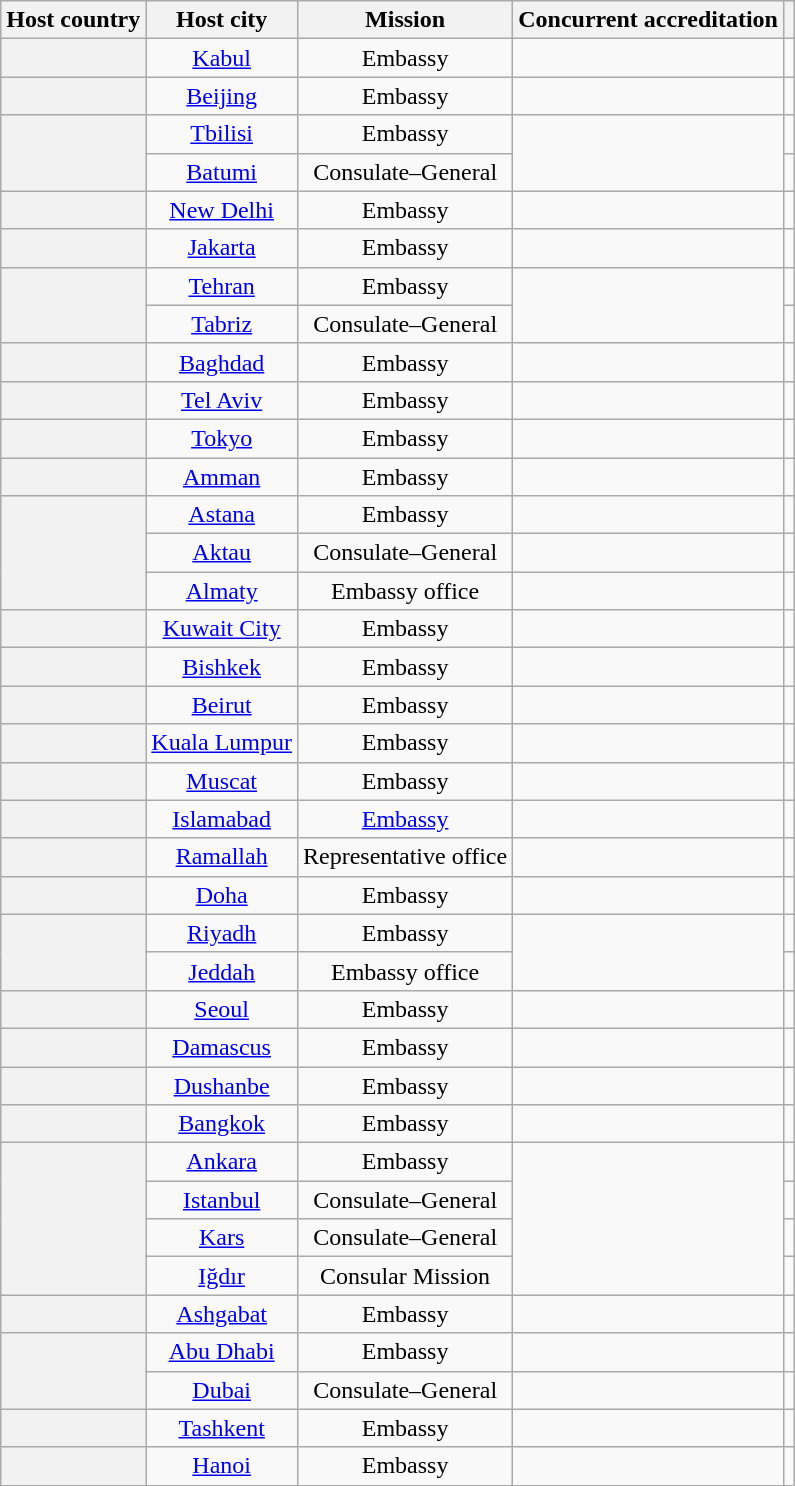<table class="wikitable plainrowheaders" style="text-align:center;">
<tr>
<th scope="col">Host country</th>
<th scope="col">Host city</th>
<th scope="col">Mission</th>
<th scope="col">Concurrent accreditation</th>
<th scope="col"></th>
</tr>
<tr>
<th scope="row"></th>
<td><a href='#'>Kabul</a></td>
<td>Embassy</td>
<td></td>
<td></td>
</tr>
<tr>
<th scope="row"></th>
<td><a href='#'>Beijing</a></td>
<td>Embassy</td>
<td></td>
<td></td>
</tr>
<tr>
<th rowspan="2" scope="row"></th>
<td><a href='#'>Tbilisi</a></td>
<td>Embassy</td>
<td rowspan="2"></td>
<td></td>
</tr>
<tr>
<td><a href='#'>Batumi</a></td>
<td>Consulate–General</td>
<td></td>
</tr>
<tr>
<th scope="row"></th>
<td><a href='#'>New Delhi</a></td>
<td>Embassy</td>
<td></td>
<td></td>
</tr>
<tr>
<th scope="row"></th>
<td><a href='#'>Jakarta</a></td>
<td>Embassy</td>
<td></td>
<td></td>
</tr>
<tr>
<th rowspan="2" scope="row"></th>
<td><a href='#'>Tehran</a></td>
<td>Embassy</td>
<td rowspan="2"></td>
<td></td>
</tr>
<tr>
<td><a href='#'>Tabriz</a></td>
<td>Consulate–General</td>
<td></td>
</tr>
<tr>
<th scope="row"></th>
<td><a href='#'>Baghdad</a></td>
<td>Embassy</td>
<td></td>
<td></td>
</tr>
<tr>
<th scope="row"></th>
<td><a href='#'>Tel Aviv</a></td>
<td>Embassy</td>
<td></td>
<td></td>
</tr>
<tr>
<th scope="row"></th>
<td><a href='#'>Tokyo</a></td>
<td>Embassy</td>
<td></td>
<td></td>
</tr>
<tr>
<th scope="row"></th>
<td><a href='#'>Amman</a></td>
<td>Embassy</td>
<td></td>
<td></td>
</tr>
<tr>
<th rowspan="3" scope="row"></th>
<td><a href='#'>Astana</a></td>
<td>Embassy</td>
<td></td>
<td></td>
</tr>
<tr>
<td><a href='#'>Aktau</a></td>
<td>Consulate–General</td>
<td></td>
<td></td>
</tr>
<tr>
<td><a href='#'>Almaty</a></td>
<td>Embassy office</td>
<td></td>
<td></td>
</tr>
<tr>
<th scope="row"></th>
<td><a href='#'>Kuwait City</a></td>
<td>Embassy</td>
<td></td>
<td></td>
</tr>
<tr>
<th scope="row"></th>
<td><a href='#'>Bishkek</a></td>
<td>Embassy</td>
<td></td>
<td></td>
</tr>
<tr>
<th scope="row"></th>
<td><a href='#'>Beirut</a></td>
<td>Embassy</td>
<td></td>
<td></td>
</tr>
<tr>
<th scope="row"></th>
<td><a href='#'>Kuala Lumpur</a></td>
<td>Embassy</td>
<td></td>
<td></td>
</tr>
<tr>
<th scope="row"></th>
<td><a href='#'>Muscat</a></td>
<td>Embassy</td>
<td></td>
<td></td>
</tr>
<tr>
<th scope="row"></th>
<td><a href='#'>Islamabad</a></td>
<td><a href='#'>Embassy</a></td>
<td></td>
<td></td>
</tr>
<tr>
<th scope="row"></th>
<td><a href='#'>Ramallah</a></td>
<td>Representative office</td>
<td></td>
<td></td>
</tr>
<tr>
<th scope="row"></th>
<td><a href='#'>Doha</a></td>
<td>Embassy</td>
<td></td>
<td></td>
</tr>
<tr>
<th rowspan="2" scope="row"></th>
<td><a href='#'>Riyadh</a></td>
<td>Embassy</td>
<td rowspan="2"></td>
<td></td>
</tr>
<tr>
<td><a href='#'>Jeddah</a></td>
<td>Embassy office</td>
<td></td>
</tr>
<tr>
<th scope="row"></th>
<td><a href='#'>Seoul</a></td>
<td>Embassy</td>
<td></td>
<td></td>
</tr>
<tr>
<th scope="row"></th>
<td><a href='#'>Damascus</a></td>
<td>Embassy</td>
<td></td>
<td></td>
</tr>
<tr>
<th scope="row"></th>
<td><a href='#'>Dushanbe</a></td>
<td>Embassy</td>
<td></td>
<td></td>
</tr>
<tr>
<th scope="row"></th>
<td><a href='#'>Bangkok</a></td>
<td>Embassy</td>
<td></td>
<td></td>
</tr>
<tr>
<th rowspan="4" scope="row"></th>
<td><a href='#'>Ankara</a></td>
<td>Embassy</td>
<td rowspan="4"></td>
<td></td>
</tr>
<tr>
<td><a href='#'>Istanbul</a></td>
<td>Consulate–General</td>
<td></td>
</tr>
<tr>
<td><a href='#'>Kars</a></td>
<td>Consulate–General</td>
<td></td>
</tr>
<tr>
<td><a href='#'>Iğdır</a></td>
<td>Consular Mission</td>
<td></td>
</tr>
<tr>
<th scope="row"></th>
<td><a href='#'>Ashgabat</a></td>
<td>Embassy</td>
<td></td>
<td></td>
</tr>
<tr>
<th rowspan="2" scope="row"></th>
<td><a href='#'>Abu Dhabi</a></td>
<td>Embassy</td>
<td></td>
<td></td>
</tr>
<tr>
<td><a href='#'>Dubai</a></td>
<td>Consulate–General</td>
<td></td>
<td></td>
</tr>
<tr>
<th scope="row"></th>
<td><a href='#'>Tashkent</a></td>
<td>Embassy</td>
<td></td>
<td></td>
</tr>
<tr>
<th scope="row"></th>
<td><a href='#'>Hanoi</a></td>
<td>Embassy</td>
<td></td>
<td></td>
</tr>
</table>
